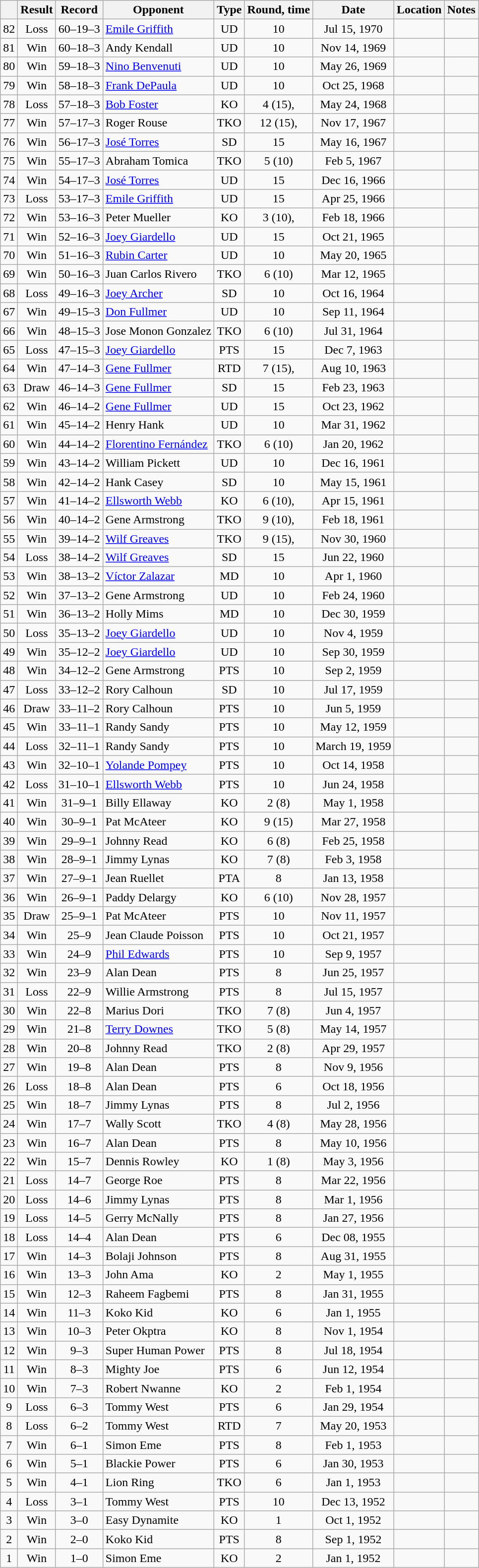<table class="wikitable" style="text-align:center">
<tr>
<th></th>
<th>Result</th>
<th>Record</th>
<th>Opponent</th>
<th>Type</th>
<th>Round, time</th>
<th>Date</th>
<th>Location</th>
<th>Notes</th>
</tr>
<tr>
<td>82</td>
<td>Loss</td>
<td>60–19–3</td>
<td align=left><a href='#'>Emile Griffith</a></td>
<td>UD</td>
<td>10</td>
<td>Jul 15, 1970</td>
<td align=left></td>
<td align=left></td>
</tr>
<tr>
<td>81</td>
<td>Win</td>
<td>60–18–3</td>
<td align=left>Andy Kendall</td>
<td>UD</td>
<td>10</td>
<td>Nov 14, 1969</td>
<td align=left></td>
<td align=left></td>
</tr>
<tr>
<td>80</td>
<td>Win</td>
<td>59–18–3</td>
<td align=left><a href='#'>Nino Benvenuti</a></td>
<td>UD</td>
<td>10</td>
<td>May 26, 1969</td>
<td align=left></td>
<td align=left></td>
</tr>
<tr>
<td>79</td>
<td>Win</td>
<td>58–18–3</td>
<td align=left><a href='#'>Frank DePaula</a></td>
<td>UD</td>
<td>10</td>
<td>Oct 25, 1968</td>
<td align=left></td>
<td></td>
</tr>
<tr>
<td>78</td>
<td>Loss</td>
<td>57–18–3</td>
<td align=left><a href='#'>Bob Foster</a></td>
<td>KO</td>
<td>4 (15), </td>
<td>May 24, 1968</td>
<td align=left></td>
<td align=left></td>
</tr>
<tr>
<td>77</td>
<td>Win</td>
<td>57–17–3</td>
<td align=left>Roger Rouse</td>
<td>TKO</td>
<td>12 (15), </td>
<td>Nov 17, 1967</td>
<td align=left></td>
<td align=left></td>
</tr>
<tr>
<td>76</td>
<td>Win</td>
<td>56–17–3</td>
<td align=left><a href='#'>José Torres</a></td>
<td>SD</td>
<td>15</td>
<td>May 16, 1967</td>
<td align=left></td>
<td align=left></td>
</tr>
<tr>
<td>75</td>
<td>Win</td>
<td>55–17–3</td>
<td align=left>Abraham Tomica</td>
<td>TKO</td>
<td>5 (10)</td>
<td>Feb 5, 1967</td>
<td align=left></td>
<td align=left></td>
</tr>
<tr>
<td>74</td>
<td>Win</td>
<td>54–17–3</td>
<td align=left><a href='#'>José Torres</a></td>
<td>UD</td>
<td>15</td>
<td>Dec 16, 1966</td>
<td align=left></td>
<td align=left></td>
</tr>
<tr>
<td>73</td>
<td>Loss</td>
<td>53–17–3</td>
<td align=left><a href='#'>Emile Griffith</a></td>
<td>UD</td>
<td>15</td>
<td>Apr 25, 1966</td>
<td align=left></td>
<td align=left></td>
</tr>
<tr>
<td>72</td>
<td>Win</td>
<td>53–16–3</td>
<td align=left>Peter Mueller</td>
<td>KO</td>
<td>3 (10), </td>
<td>Feb 18, 1966</td>
<td align=left></td>
<td align=left></td>
</tr>
<tr>
<td>71</td>
<td>Win</td>
<td>52–16–3</td>
<td align=left><a href='#'>Joey Giardello</a></td>
<td>UD</td>
<td>15</td>
<td>Oct 21, 1965</td>
<td align=left></td>
<td align=left></td>
</tr>
<tr>
<td>70</td>
<td>Win</td>
<td>51–16–3</td>
<td align=left><a href='#'>Rubin Carter</a></td>
<td>UD</td>
<td>10</td>
<td>May 20, 1965</td>
<td align=left></td>
<td align=left></td>
</tr>
<tr>
<td>69</td>
<td>Win</td>
<td>50–16–3</td>
<td align=left>Juan Carlos Rivero</td>
<td>TKO</td>
<td>6 (10)</td>
<td>Mar 12, 1965</td>
<td align=left></td>
<td align=left></td>
</tr>
<tr>
<td>68</td>
<td>Loss</td>
<td>49–16–3</td>
<td align=left><a href='#'>Joey Archer</a></td>
<td>SD</td>
<td>10</td>
<td>Oct 16, 1964</td>
<td align=left></td>
<td align=left></td>
</tr>
<tr>
<td>67</td>
<td>Win</td>
<td>49–15–3</td>
<td align=left><a href='#'>Don Fullmer</a></td>
<td>UD</td>
<td>10</td>
<td>Sep 11, 1964</td>
<td align=left></td>
<td align=left></td>
</tr>
<tr>
<td>66</td>
<td>Win</td>
<td>48–15–3</td>
<td align=left>Jose Monon Gonzalez</td>
<td>TKO</td>
<td>6 (10)</td>
<td>Jul 31, 1964</td>
<td align=left></td>
<td align=left></td>
</tr>
<tr>
<td>65</td>
<td>Loss</td>
<td>47–15–3</td>
<td align=left><a href='#'>Joey Giardello</a></td>
<td>PTS</td>
<td>15</td>
<td>Dec 7, 1963</td>
<td align=left></td>
<td align=left></td>
</tr>
<tr>
<td>64</td>
<td>Win</td>
<td>47–14–3</td>
<td align=left><a href='#'>Gene Fullmer</a></td>
<td>RTD</td>
<td>7 (15), </td>
<td>Aug 10, 1963</td>
<td align=left></td>
<td align=left></td>
</tr>
<tr>
<td>63</td>
<td>Draw</td>
<td>46–14–3</td>
<td align=left><a href='#'>Gene Fullmer</a></td>
<td>SD</td>
<td>15</td>
<td>Feb 23, 1963</td>
<td align=left></td>
<td align=left></td>
</tr>
<tr>
<td>62</td>
<td>Win</td>
<td>46–14–2</td>
<td align=left><a href='#'>Gene Fullmer</a></td>
<td>UD</td>
<td>15</td>
<td>Oct 23, 1962</td>
<td align=left></td>
<td align=left></td>
</tr>
<tr>
<td>61</td>
<td>Win</td>
<td>45–14–2</td>
<td align=left>Henry Hank</td>
<td>UD</td>
<td>10</td>
<td>Mar 31, 1962</td>
<td align=left></td>
<td align=left></td>
</tr>
<tr>
<td>60</td>
<td>Win</td>
<td>44–14–2</td>
<td align=left><a href='#'>Florentino Fernández</a></td>
<td>TKO</td>
<td>6 (10)</td>
<td>Jan 20, 1962</td>
<td align=left></td>
<td align=left></td>
</tr>
<tr>
<td>59</td>
<td>Win</td>
<td>43–14–2</td>
<td align=left>William Pickett</td>
<td>UD</td>
<td>10</td>
<td>Dec 16, 1961</td>
<td align=left></td>
<td align=left></td>
</tr>
<tr>
<td>58</td>
<td>Win</td>
<td>42–14–2</td>
<td align=left>Hank Casey</td>
<td>SD</td>
<td>10</td>
<td>May 15, 1961</td>
<td align=left></td>
<td align=left></td>
</tr>
<tr>
<td>57</td>
<td>Win</td>
<td>41–14–2</td>
<td align=left><a href='#'>Ellsworth Webb</a></td>
<td>KO</td>
<td>6 (10), </td>
<td>Apr 15, 1961</td>
<td align=left></td>
<td align=left></td>
</tr>
<tr>
<td>56</td>
<td>Win</td>
<td>40–14–2</td>
<td align=left>Gene Armstrong</td>
<td>TKO</td>
<td>9 (10), </td>
<td>Feb 18, 1961</td>
<td align=left></td>
<td align=left></td>
</tr>
<tr>
<td>55</td>
<td>Win</td>
<td>39–14–2</td>
<td align=left><a href='#'>Wilf Greaves</a></td>
<td>TKO</td>
<td>9 (15), </td>
<td>Nov 30, 1960</td>
<td align=left></td>
<td align=left></td>
</tr>
<tr>
<td>54</td>
<td>Loss</td>
<td>38–14–2</td>
<td align=left><a href='#'>Wilf Greaves</a></td>
<td>SD</td>
<td>15</td>
<td>Jun 22, 1960</td>
<td align=left></td>
<td align=left></td>
</tr>
<tr>
<td>53</td>
<td>Win</td>
<td>38–13–2</td>
<td align=left><a href='#'>Víctor Zalazar</a></td>
<td>MD</td>
<td>10</td>
<td>Apr 1, 1960</td>
<td align=left></td>
<td align=left></td>
</tr>
<tr>
<td>52</td>
<td>Win</td>
<td>37–13–2</td>
<td align=left>Gene Armstrong</td>
<td>UD</td>
<td>10</td>
<td>Feb 24, 1960</td>
<td align=left></td>
<td align=left></td>
</tr>
<tr>
<td>51</td>
<td>Win</td>
<td>36–13–2</td>
<td align=left>Holly Mims</td>
<td>MD</td>
<td>10</td>
<td>Dec 30, 1959</td>
<td align=left></td>
<td align=left></td>
</tr>
<tr>
<td>50</td>
<td>Loss</td>
<td>35–13–2</td>
<td align=left><a href='#'>Joey Giardello</a></td>
<td>UD</td>
<td>10</td>
<td>Nov 4, 1959</td>
<td align=left></td>
<td align=left></td>
</tr>
<tr>
<td>49</td>
<td>Win</td>
<td>35–12–2</td>
<td align=left><a href='#'>Joey Giardello</a></td>
<td>UD</td>
<td>10</td>
<td>Sep 30, 1959</td>
<td align=left></td>
<td align=left></td>
</tr>
<tr>
<td>48</td>
<td>Win</td>
<td>34–12–2</td>
<td align=left>Gene Armstrong</td>
<td>PTS</td>
<td>10</td>
<td>Sep 2, 1959</td>
<td align=left></td>
<td align=left></td>
</tr>
<tr>
<td>47</td>
<td>Loss</td>
<td>33–12–2</td>
<td align=left>Rory Calhoun</td>
<td>SD</td>
<td>10</td>
<td>Jul 17, 1959</td>
<td align=left></td>
<td align=left></td>
</tr>
<tr>
<td>46</td>
<td>Draw</td>
<td>33–11–2</td>
<td align=left>Rory Calhoun</td>
<td>PTS</td>
<td>10</td>
<td>Jun 5, 1959</td>
<td align=left></td>
<td align=left></td>
</tr>
<tr>
<td>45</td>
<td>Win</td>
<td>33–11–1</td>
<td align=left>Randy Sandy</td>
<td>PTS</td>
<td>10</td>
<td>May 12, 1959</td>
<td align=left></td>
<td align=left></td>
</tr>
<tr>
<td>44</td>
<td>Loss</td>
<td>32–11–1</td>
<td align=left>Randy Sandy</td>
<td>PTS</td>
<td>10</td>
<td>March 19, 1959</td>
<td align=left></td>
<td align=left></td>
</tr>
<tr>
<td>43</td>
<td>Win</td>
<td>32–10–1</td>
<td align=left><a href='#'>Yolande Pompey</a></td>
<td>PTS</td>
<td>10</td>
<td>Oct 14, 1958</td>
<td align=left></td>
<td align=left></td>
</tr>
<tr>
<td>42</td>
<td>Loss</td>
<td>31–10–1</td>
<td align=left><a href='#'>Ellsworth Webb</a></td>
<td>PTS</td>
<td>10</td>
<td>Jun 24, 1958</td>
<td align=left></td>
<td align=left></td>
</tr>
<tr>
<td>41</td>
<td>Win</td>
<td>31–9–1</td>
<td align=left>Billy Ellaway</td>
<td>KO</td>
<td>2 (8)</td>
<td>May 1, 1958</td>
<td align=left></td>
<td align=left></td>
</tr>
<tr>
<td>40</td>
<td>Win</td>
<td>30–9–1</td>
<td align=left>Pat McAteer</td>
<td>KO</td>
<td>9 (15)</td>
<td>Mar 27, 1958</td>
<td align=left></td>
<td align=left></td>
</tr>
<tr>
<td>39</td>
<td>Win</td>
<td>29–9–1</td>
<td align=left>Johnny Read</td>
<td>KO</td>
<td>6 (8)</td>
<td>Feb 25, 1958</td>
<td align=left></td>
<td align=left></td>
</tr>
<tr>
<td>38</td>
<td>Win</td>
<td>28–9–1</td>
<td align=left>Jimmy Lynas</td>
<td>KO</td>
<td>7 (8)</td>
<td>Feb 3, 1958</td>
<td align=left></td>
<td align=left></td>
</tr>
<tr>
<td>37</td>
<td>Win</td>
<td>27–9–1</td>
<td align=left>Jean Ruellet</td>
<td>PTA</td>
<td>8</td>
<td>Jan 13, 1958</td>
<td align=left></td>
<td align=left></td>
</tr>
<tr>
<td>36</td>
<td>Win</td>
<td>26–9–1</td>
<td align=left>Paddy Delargy</td>
<td>KO</td>
<td>6 (10)</td>
<td>Nov 28, 1957</td>
<td align=left></td>
<td align=left></td>
</tr>
<tr>
<td>35</td>
<td>Draw</td>
<td>25–9–1</td>
<td align=left>Pat McAteer</td>
<td>PTS</td>
<td>10</td>
<td>Nov 11, 1957</td>
<td align=left></td>
<td align=left></td>
</tr>
<tr>
<td>34</td>
<td>Win</td>
<td>25–9</td>
<td align=left>Jean Claude Poisson</td>
<td>PTS</td>
<td>10</td>
<td>Oct 21, 1957</td>
<td align=left></td>
<td align=left></td>
</tr>
<tr>
<td>33</td>
<td>Win</td>
<td>24–9</td>
<td align=left><a href='#'>Phil Edwards</a></td>
<td>PTS</td>
<td>10</td>
<td>Sep 9, 1957</td>
<td align=left></td>
<td align=left></td>
</tr>
<tr>
<td>32</td>
<td>Win</td>
<td>23–9</td>
<td align=left>Alan Dean</td>
<td>PTS</td>
<td>8</td>
<td>Jun 25, 1957</td>
<td align=left></td>
<td align=left></td>
</tr>
<tr>
<td>31</td>
<td>Loss</td>
<td>22–9</td>
<td align=left>Willie Armstrong</td>
<td>PTS</td>
<td>8</td>
<td>Jul 15, 1957</td>
<td align=left></td>
<td align=left></td>
</tr>
<tr>
<td>30</td>
<td>Win</td>
<td>22–8</td>
<td align=left>Marius Dori</td>
<td>TKO</td>
<td>7 (8)</td>
<td>Jun 4, 1957</td>
<td align=left></td>
<td align=left></td>
</tr>
<tr>
<td>29</td>
<td>Win</td>
<td>21–8</td>
<td align=left><a href='#'>Terry Downes</a></td>
<td>TKO</td>
<td>5 (8)</td>
<td>May 14, 1957</td>
<td align=left></td>
<td></td>
</tr>
<tr>
<td>28</td>
<td>Win</td>
<td>20–8</td>
<td align=left>Johnny Read</td>
<td>TKO</td>
<td>2 (8)</td>
<td>Apr 29, 1957</td>
<td align=left></td>
<td align=left></td>
</tr>
<tr>
<td>27</td>
<td>Win</td>
<td>19–8</td>
<td align=left>Alan Dean</td>
<td>PTS</td>
<td>8</td>
<td>Nov 9, 1956</td>
<td align=left></td>
<td align=left></td>
</tr>
<tr>
<td>26</td>
<td>Loss</td>
<td>18–8</td>
<td align=left>Alan Dean</td>
<td>PTS</td>
<td>6</td>
<td>Oct 18, 1956</td>
<td align=left></td>
<td align=left></td>
</tr>
<tr>
<td>25</td>
<td>Win</td>
<td>18–7</td>
<td align=left>Jimmy Lynas</td>
<td>PTS</td>
<td>8</td>
<td>Jul 2, 1956</td>
<td align=left></td>
<td align=left></td>
</tr>
<tr>
<td>24</td>
<td>Win</td>
<td>17–7</td>
<td align=left>Wally Scott</td>
<td>TKO</td>
<td>4 (8)</td>
<td>May 28, 1956</td>
<td align=left></td>
<td align=left></td>
</tr>
<tr>
<td>23</td>
<td>Win</td>
<td>16–7</td>
<td align=left>Alan Dean</td>
<td>PTS</td>
<td>8</td>
<td>May 10, 1956</td>
<td align=left></td>
<td align=left></td>
</tr>
<tr>
<td>22</td>
<td>Win</td>
<td>15–7</td>
<td align=left>Dennis Rowley</td>
<td>KO</td>
<td>1 (8)</td>
<td>May 3, 1956</td>
<td align=left></td>
<td align=left></td>
</tr>
<tr>
<td>21</td>
<td>Loss</td>
<td>14–7</td>
<td align=left>George Roe</td>
<td>PTS</td>
<td>8</td>
<td>Mar 22, 1956</td>
<td align=left></td>
<td align=left></td>
</tr>
<tr>
<td>20</td>
<td>Loss</td>
<td>14–6</td>
<td align=left>Jimmy Lynas</td>
<td>PTS</td>
<td>8</td>
<td>Mar 1, 1956</td>
<td align=left></td>
<td align=left></td>
</tr>
<tr>
<td>19</td>
<td>Loss</td>
<td>14–5</td>
<td align=left>Gerry McNally</td>
<td>PTS</td>
<td>8</td>
<td>Jan 27, 1956</td>
<td align=left></td>
<td align=left></td>
</tr>
<tr>
<td>18</td>
<td>Loss</td>
<td>14–4</td>
<td align=left>Alan Dean</td>
<td>PTS</td>
<td>6</td>
<td>Dec 08, 1955</td>
<td align=left></td>
<td align=left></td>
</tr>
<tr>
<td>17</td>
<td>Win</td>
<td>14–3</td>
<td align=left>Bolaji Johnson</td>
<td>PTS</td>
<td>8</td>
<td>Aug 31, 1955</td>
<td align=left></td>
<td align=left></td>
</tr>
<tr>
<td>16</td>
<td>Win</td>
<td>13–3</td>
<td align=left>John Ama</td>
<td>KO</td>
<td>2</td>
<td>May 1, 1955</td>
<td align=left></td>
<td align=left></td>
</tr>
<tr>
<td>15</td>
<td>Win</td>
<td>12–3</td>
<td align=left>Raheem Fagbemi</td>
<td>PTS</td>
<td>8</td>
<td>Jan 31, 1955</td>
<td align=left></td>
<td align=left></td>
</tr>
<tr>
<td>14</td>
<td>Win</td>
<td>11–3</td>
<td align=left>Koko Kid</td>
<td>KO</td>
<td>6</td>
<td>Jan 1, 1955</td>
<td align=left></td>
<td align=left></td>
</tr>
<tr>
<td>13</td>
<td>Win</td>
<td>10–3</td>
<td align=left>Peter Okptra</td>
<td>KO</td>
<td>8</td>
<td>Nov 1, 1954</td>
<td align=left></td>
<td align=left></td>
</tr>
<tr>
<td>12</td>
<td>Win</td>
<td>9–3</td>
<td align=left>Super Human Power</td>
<td>PTS</td>
<td>8</td>
<td>Jul 18, 1954</td>
<td align=left></td>
<td align=left></td>
</tr>
<tr>
<td>11</td>
<td>Win</td>
<td>8–3</td>
<td align=left>Mighty Joe</td>
<td>PTS</td>
<td>6</td>
<td>Jun 12, 1954</td>
<td align=left></td>
<td align=left></td>
</tr>
<tr>
<td>10</td>
<td>Win</td>
<td>7–3</td>
<td align=left>Robert Nwanne</td>
<td>KO</td>
<td>2</td>
<td>Feb 1, 1954</td>
<td align=left></td>
<td align=left></td>
</tr>
<tr>
<td>9</td>
<td>Loss</td>
<td>6–3</td>
<td align=left>Tommy West</td>
<td>PTS</td>
<td>6</td>
<td>Jan 29, 1954</td>
<td align=left></td>
<td align=left></td>
</tr>
<tr>
<td>8</td>
<td>Loss</td>
<td>6–2</td>
<td align=left>Tommy West</td>
<td>RTD</td>
<td>7</td>
<td>May 20, 1953</td>
<td align=left></td>
<td align=left></td>
</tr>
<tr>
<td>7</td>
<td>Win</td>
<td>6–1</td>
<td align=left>Simon Eme</td>
<td>PTS</td>
<td>8</td>
<td>Feb 1, 1953</td>
<td align=left></td>
<td align=left></td>
</tr>
<tr>
<td>6</td>
<td>Win</td>
<td>5–1</td>
<td align=left>Blackie Power</td>
<td>PTS</td>
<td>6</td>
<td>Jan 30, 1953</td>
<td align=left></td>
<td align=left></td>
</tr>
<tr>
<td>5</td>
<td>Win</td>
<td>4–1</td>
<td align=left>Lion Ring</td>
<td>TKO</td>
<td>6</td>
<td>Jan 1, 1953</td>
<td align=left></td>
<td align=left></td>
</tr>
<tr>
<td>4</td>
<td>Loss</td>
<td>3–1</td>
<td align=left>Tommy West</td>
<td>PTS</td>
<td>10</td>
<td>Dec 13, 1952</td>
<td align=left></td>
<td align=left></td>
</tr>
<tr>
<td>3</td>
<td>Win</td>
<td>3–0</td>
<td align=left>Easy Dynamite</td>
<td>KO</td>
<td>1</td>
<td>Oct 1, 1952</td>
<td align=left></td>
<td align=left></td>
</tr>
<tr>
<td>2</td>
<td>Win</td>
<td>2–0</td>
<td align=left>Koko Kid</td>
<td>PTS</td>
<td>8</td>
<td>Sep 1, 1952</td>
<td align=left></td>
<td align=left></td>
</tr>
<tr>
<td>1</td>
<td>Win</td>
<td>1–0</td>
<td align=left>Simon Eme</td>
<td>KO</td>
<td>2</td>
<td>Jan 1, 1952</td>
<td align=left></td>
<td align=left></td>
</tr>
</table>
